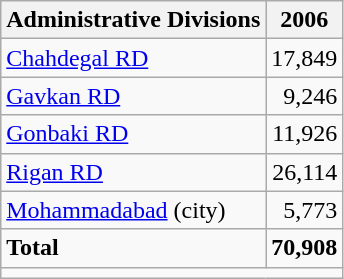<table class="wikitable">
<tr>
<th>Administrative Divisions</th>
<th>2006</th>
</tr>
<tr>
<td><a href='#'>Chahdegal RD</a></td>
<td style="text-align: right;">17,849</td>
</tr>
<tr>
<td><a href='#'>Gavkan RD</a></td>
<td style="text-align: right;">9,246</td>
</tr>
<tr>
<td><a href='#'>Gonbaki RD</a></td>
<td style="text-align: right;">11,926</td>
</tr>
<tr>
<td><a href='#'>Rigan RD</a></td>
<td style="text-align: right;">26,114</td>
</tr>
<tr>
<td><a href='#'>Mohammadabad</a> (city)</td>
<td style="text-align: right;">5,773</td>
</tr>
<tr>
<td><strong>Total</strong></td>
<td style="text-align: right;"><strong>70,908</strong></td>
</tr>
<tr>
<td colspan=2></td>
</tr>
</table>
